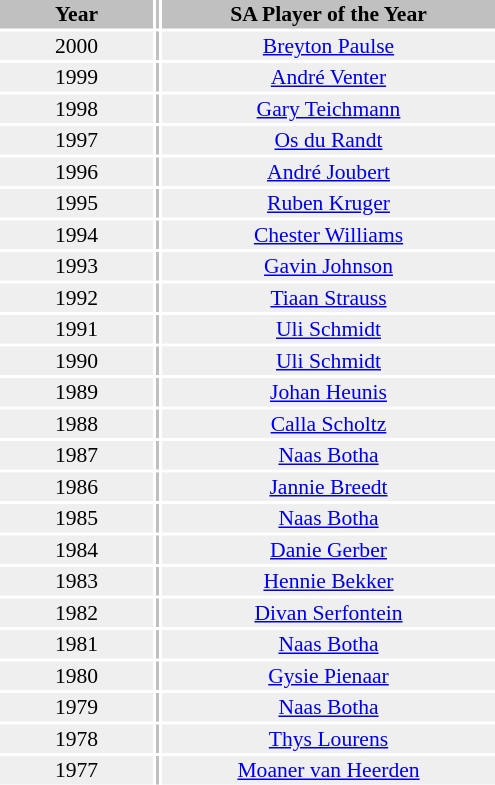<table class="toccolours" style="font-size: 90%;">
<tr>
<th bgcolor=silver width=100 align=center>Year</th>
<th bgcolor=silver></th>
<th bgcolor=silver width=220 align=center>SA Player of the Year</th>
</tr>
<tr align=center bgcolor="#EFEFEF">
<td>2000</td>
<td bgcolor=silver></td>
<td><a href='#'>Breyton Paulse</a></td>
</tr>
<tr align=center bgcolor="#EFEFEF">
<td>1999</td>
<td bgcolor=silver></td>
<td><a href='#'>André Venter</a></td>
</tr>
<tr align=center bgcolor="#EFEFEF">
<td>1998</td>
<td bgcolor=silver></td>
<td><a href='#'>Gary Teichmann</a></td>
</tr>
<tr align=center bgcolor="#EFEFEF">
<td>1997</td>
<td bgcolor=silver></td>
<td><a href='#'>Os du Randt</a></td>
</tr>
<tr align=center bgcolor="#EFEFEF">
<td>1996</td>
<td bgcolor=silver></td>
<td><a href='#'>André Joubert</a></td>
</tr>
<tr align=center bgcolor="#EFEFEF">
<td>1995</td>
<td bgcolor=silver></td>
<td><a href='#'>Ruben Kruger</a></td>
</tr>
<tr align=center bgcolor="#EFEFEF">
<td>1994</td>
<td bgcolor=silver></td>
<td><a href='#'>Chester Williams</a></td>
</tr>
<tr align=center bgcolor="#EFEFEF">
<td>1993</td>
<td bgcolor=silver></td>
<td><a href='#'>Gavin Johnson</a></td>
</tr>
<tr align=center bgcolor="#EFEFEF">
<td>1992</td>
<td bgcolor=silver></td>
<td><a href='#'>Tiaan Strauss</a></td>
</tr>
<tr align=center bgcolor="#EFEFEF">
<td>1991</td>
<td bgcolor=silver></td>
<td><a href='#'>Uli Schmidt</a></td>
</tr>
<tr align=center bgcolor="#EFEFEF">
<td>1990</td>
<td bgcolor=silver></td>
<td><a href='#'>Uli Schmidt</a></td>
</tr>
<tr align=center bgcolor="#EFEFEF">
<td>1989</td>
<td bgcolor=silver></td>
<td><a href='#'>Johan Heunis</a></td>
</tr>
<tr align=center bgcolor="#EFEFEF">
<td>1988</td>
<td bgcolor=silver></td>
<td><a href='#'>Calla Scholtz</a></td>
</tr>
<tr align=center bgcolor="#EFEFEF">
<td>1987</td>
<td bgcolor=silver></td>
<td><a href='#'>Naas Botha</a></td>
</tr>
<tr align=center bgcolor="#EFEFEF">
<td>1986</td>
<td bgcolor=silver></td>
<td><a href='#'>Jannie Breedt</a></td>
</tr>
<tr align=center bgcolor="#EFEFEF">
<td>1985</td>
<td bgcolor=silver></td>
<td><a href='#'>Naas Botha</a></td>
</tr>
<tr align=center bgcolor="#EFEFEF">
<td>1984</td>
<td bgcolor=silver></td>
<td><a href='#'>Danie Gerber</a></td>
</tr>
<tr align=center bgcolor="#EFEFEF">
<td>1983</td>
<td bgcolor=silver></td>
<td><a href='#'>Hennie Bekker</a></td>
</tr>
<tr align=center bgcolor="#EFEFEF">
<td>1982</td>
<td bgcolor=silver></td>
<td><a href='#'>Divan Serfontein</a></td>
</tr>
<tr align=center bgcolor="#EFEFEF">
<td>1981</td>
<td bgcolor=silver></td>
<td><a href='#'>Naas Botha</a></td>
</tr>
<tr align=center bgcolor="#EFEFEF">
<td>1980</td>
<td bgcolor=silver></td>
<td><a href='#'>Gysie Pienaar</a></td>
</tr>
<tr align=center bgcolor="#EFEFEF">
<td>1979</td>
<td bgcolor=silver></td>
<td><a href='#'>Naas Botha</a></td>
</tr>
<tr align=center bgcolor="#EFEFEF">
<td>1978</td>
<td bgcolor=silver></td>
<td><a href='#'>Thys Lourens</a></td>
</tr>
<tr align=center bgcolor="#EFEFEF">
<td>1977</td>
<td bgcolor=silver></td>
<td><a href='#'>Moaner van Heerden</a></td>
</tr>
</table>
